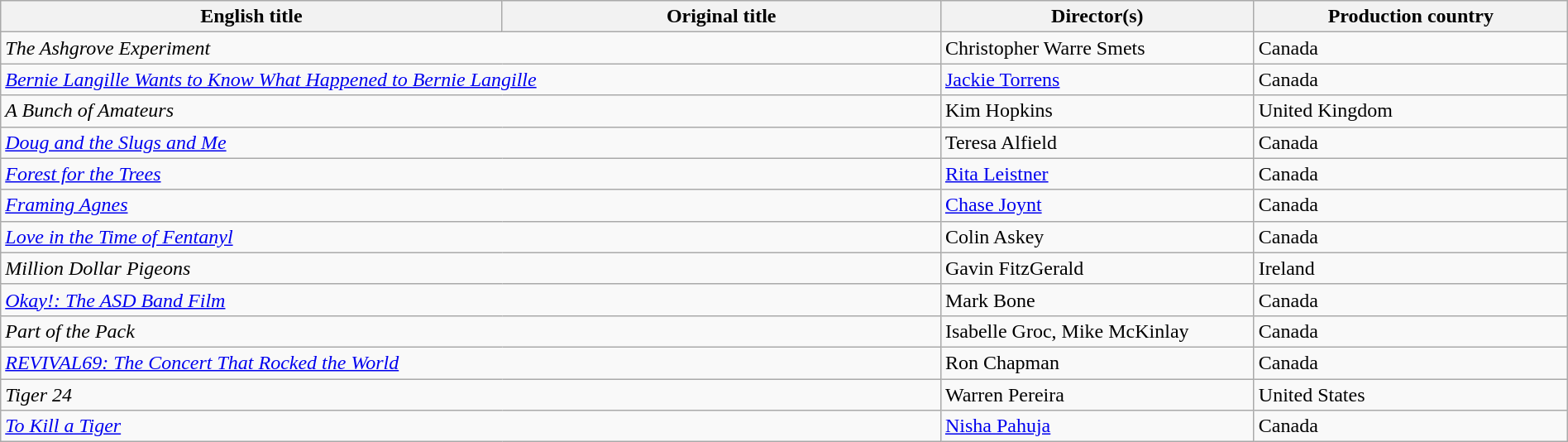<table class="wikitable" width=100%>
<tr>
<th scope="col" width="32%">English title</th>
<th scope="col" width="28%">Original title</th>
<th scope="col" width="20%">Director(s)</th>
<th scope="col" width="20%">Production country</th>
</tr>
<tr>
<td colspan=2><em>The Ashgrove Experiment</em></td>
<td>Christopher Warre Smets</td>
<td>Canada</td>
</tr>
<tr>
<td colspan=2><em><a href='#'>Bernie Langille Wants to Know What Happened to Bernie Langille</a></em></td>
<td><a href='#'>Jackie Torrens</a></td>
<td>Canada</td>
</tr>
<tr>
<td colspan=2><em>A Bunch of Amateurs</em></td>
<td>Kim Hopkins</td>
<td>United Kingdom</td>
</tr>
<tr>
<td colspan=2><em><a href='#'>Doug and the Slugs and Me</a></em></td>
<td>Teresa Alfield</td>
<td>Canada</td>
</tr>
<tr>
<td colspan=2><em><a href='#'>Forest for the Trees</a></em></td>
<td><a href='#'>Rita Leistner</a></td>
<td>Canada</td>
</tr>
<tr>
<td colspan=2><em><a href='#'>Framing Agnes</a></em></td>
<td><a href='#'>Chase Joynt</a></td>
<td>Canada</td>
</tr>
<tr>
<td colspan=2><em><a href='#'>Love in the Time of Fentanyl</a></em></td>
<td>Colin Askey</td>
<td>Canada</td>
</tr>
<tr>
<td colspan=2><em>Million Dollar Pigeons</em></td>
<td>Gavin FitzGerald</td>
<td>Ireland</td>
</tr>
<tr>
<td colspan=2><em><a href='#'>Okay!: The ASD Band Film</a></em></td>
<td>Mark Bone</td>
<td>Canada</td>
</tr>
<tr>
<td colspan=2><em>Part of the Pack</em></td>
<td>Isabelle Groc, Mike McKinlay</td>
<td>Canada</td>
</tr>
<tr>
<td colspan=2><em><a href='#'>REVIVAL69: The Concert That Rocked the World</a></em></td>
<td>Ron Chapman</td>
<td>Canada</td>
</tr>
<tr>
<td colspan=2><em>Tiger 24</em></td>
<td>Warren Pereira</td>
<td>United States</td>
</tr>
<tr>
<td colspan=2><em><a href='#'>To Kill a Tiger</a></em></td>
<td><a href='#'>Nisha Pahuja</a></td>
<td>Canada</td>
</tr>
</table>
